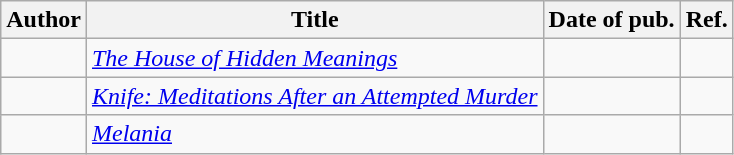<table class="wikitable">
<tr>
<th>Author</th>
<th>Title</th>
<th>Date of pub.</th>
<th>Ref.</th>
</tr>
<tr>
<td></td>
<td><em><a href='#'>The House of Hidden Meanings</a></em></td>
<td></td>
<td></td>
</tr>
<tr>
<td></td>
<td><em><a href='#'>Knife: Meditations After an Attempted Murder</a></em></td>
<td></td>
<td></td>
</tr>
<tr>
<td></td>
<td><em><a href='#'>Melania</a></em></td>
<td></td>
<td></td>
</tr>
</table>
